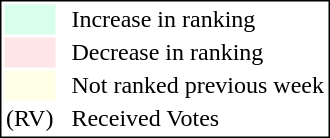<table style="border:1px solid black;">
<tr>
<td style="background:#D8FFEB; width:20px;"></td>
<td> </td>
<td>Increase in ranking</td>
</tr>
<tr>
<td style="background:#FFE6E6; width:20px;"></td>
<td> </td>
<td>Decrease in ranking</td>
</tr>
<tr>
<td style="background:#FFFFE6; width:20px;"></td>
<td> </td>
<td>Not ranked previous week</td>
</tr>
<tr>
<td>(RV)</td>
<td> </td>
<td>Received Votes</td>
</tr>
</table>
